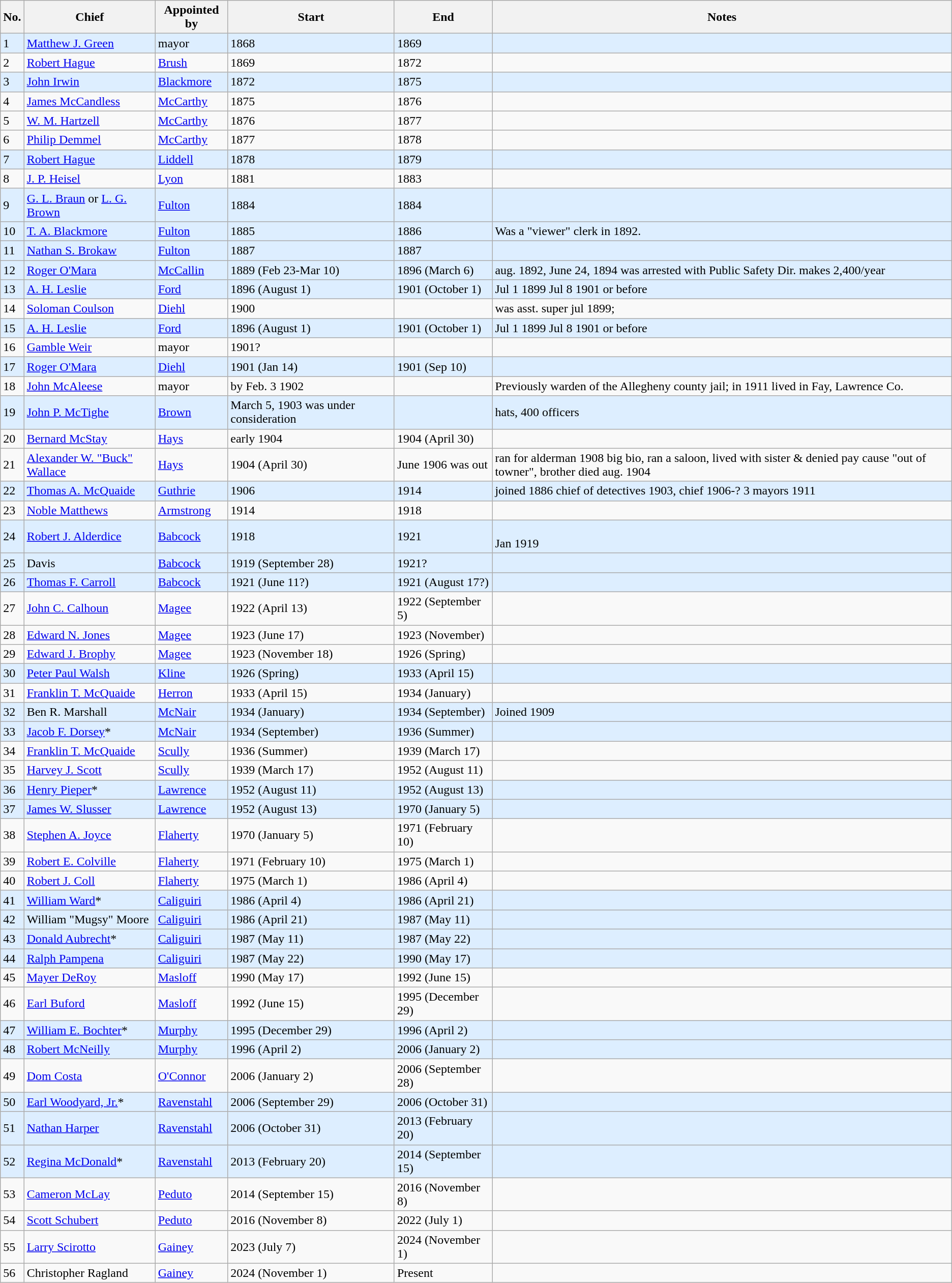<table class="wikitable sortable">
<tr>
<th>No.</th>
<th>Chief</th>
<th>Appointed by</th>
<th>Start</th>
<th>End</th>
<th>Notes</th>
</tr>
<tr style="background:#def;">
<td>1</td>
<td><a href='#'>Matthew J. Green</a></td>
<td>mayor</td>
<td>1868</td>
<td>1869</td>
<td></td>
</tr>
<tr>
<td>2</td>
<td><a href='#'>Robert Hague</a></td>
<td><a href='#'>Brush</a></td>
<td>1869</td>
<td>1872</td>
<td></td>
</tr>
<tr style="background:#def;">
<td>3</td>
<td><a href='#'>John Irwin</a></td>
<td><a href='#'>Blackmore</a></td>
<td>1872</td>
<td>1875</td>
<td></td>
</tr>
<tr>
<td>4</td>
<td><a href='#'>James McCandless</a></td>
<td><a href='#'>McCarthy</a></td>
<td>1875</td>
<td>1876</td>
<td></td>
</tr>
<tr>
<td>5</td>
<td><a href='#'>W. M. Hartzell</a></td>
<td><a href='#'>McCarthy</a></td>
<td>1876</td>
<td>1877</td>
<td></td>
</tr>
<tr>
<td>6</td>
<td><a href='#'>Philip Demmel</a></td>
<td><a href='#'>McCarthy</a></td>
<td>1877</td>
<td>1878</td>
<td></td>
</tr>
<tr style="background:#def;">
<td>7</td>
<td><a href='#'>Robert Hague</a></td>
<td><a href='#'>Liddell</a></td>
<td>1878</td>
<td>1879</td>
<td></td>
</tr>
<tr>
<td>8</td>
<td><a href='#'>J. P. Heisel</a></td>
<td><a href='#'>Lyon</a></td>
<td>1881</td>
<td>1883</td>
<td></td>
</tr>
<tr style="background:#def;">
<td>9</td>
<td><a href='#'>G. L. Braun</a> or <a href='#'>L. G. Brown</a></td>
<td><a href='#'>Fulton</a></td>
<td>1884</td>
<td>1884</td>
<td></td>
</tr>
<tr style="background:#def;">
<td>10</td>
<td><a href='#'>T. A. Blackmore</a></td>
<td><a href='#'>Fulton</a></td>
<td>1885</td>
<td>1886</td>
<td>Was a "viewer" clerk in 1892.</td>
</tr>
<tr style="background:#def;">
<td>11</td>
<td><a href='#'>Nathan S. Brokaw</a></td>
<td><a href='#'>Fulton</a></td>
<td>1887</td>
<td>1887</td>
<td></td>
</tr>
<tr style="background:#def;">
<td>12</td>
<td><a href='#'>Roger O'Mara</a></td>
<td><a href='#'>McCallin</a></td>
<td>1889 (Feb 23-Mar 10)</td>
<td>1896 (March 6)</td>
<td> aug. 1892, June 24, 1894 was arrested with Public Safety Dir. makes 2,400/year</td>
</tr>
<tr style="background:#def;">
<td>13</td>
<td><a href='#'>A. H. Leslie</a></td>
<td><a href='#'>Ford</a></td>
<td>1896 (August 1)</td>
<td>1901 (October 1)</td>
<td> Jul 1 1899  Jul 8 1901 or before </td>
</tr>
<tr>
<td>14</td>
<td><a href='#'>Soloman Coulson</a></td>
<td><a href='#'>Diehl</a></td>
<td>1900</td>
<td></td>
<td> was asst. super jul 1899;</td>
</tr>
<tr style="background:#def;">
<td>15</td>
<td><a href='#'>A. H. Leslie</a></td>
<td><a href='#'>Ford</a></td>
<td>1896 (August 1)</td>
<td>1901 (October 1)</td>
<td> Jul 1 1899  Jul 8 1901 or before </td>
</tr>
<tr>
<td>16</td>
<td><a href='#'>Gamble Weir</a></td>
<td>mayor</td>
<td>1901?</td>
<td></td>
<td></td>
</tr>
<tr style="background:#def;">
<td>17</td>
<td><a href='#'>Roger O'Mara</a></td>
<td><a href='#'>Diehl</a></td>
<td>1901 (Jan 14)</td>
<td>1901 (Sep 10)</td>
<td></td>
</tr>
<tr>
<td>18</td>
<td><a href='#'>John McAleese</a></td>
<td>mayor</td>
<td>by Feb. 3 1902 </td>
<td></td>
<td>Previously warden of the Allegheny county jail; in 1911 lived in Fay, Lawrence Co.</td>
</tr>
<tr style="background:#def;">
<td>19</td>
<td><a href='#'>John P. McTighe</a></td>
<td><a href='#'>Brown</a></td>
<td>March 5, 1903 was under consideration </td>
<td></td>
<td> hats, 400 officers</td>
</tr>
<tr>
<td>20</td>
<td><a href='#'>Bernard McStay</a></td>
<td><a href='#'>Hays</a></td>
<td>early 1904</td>
<td>1904 (April 30)</td>
<td></td>
</tr>
<tr>
<td>21</td>
<td><a href='#'>Alexander W. "Buck" Wallace</a></td>
<td><a href='#'>Hays</a></td>
<td>1904 (April 30) </td>
<td>June 1906 was out </td>
<td> ran for alderman 1908  big bio, ran a saloon, lived with sister & denied pay cause "out of towner", brother died aug. 1904</td>
</tr>
<tr style="background:#def;">
<td>22</td>
<td><a href='#'>Thomas A. McQuaide</a></td>
<td><a href='#'>Guthrie</a></td>
<td>1906</td>
<td>1914 </td>
<td> joined 1886 chief of detectives 1903, chief 1906-? 3 mayors  1911</td>
</tr>
<tr>
<td>23</td>
<td><a href='#'>Noble Matthews</a></td>
<td><a href='#'>Armstrong</a></td>
<td>1914</td>
<td>1918</td>
<td></td>
</tr>
<tr style="background:#def;">
<td>24</td>
<td><a href='#'>Robert J. Alderdice</a></td>
<td><a href='#'>Babcock</a></td>
<td>1918 </td>
<td>1921 </td>
<td><br> Jan 1919</td>
</tr>
<tr style="background:#def;">
<td>25</td>
<td>Davis</td>
<td><a href='#'>Babcock</a></td>
<td>1919 (September 28)</td>
<td>1921?</td>
<td></td>
</tr>
<tr style="background:#def;">
<td>26</td>
<td><a href='#'>Thomas F. Carroll</a></td>
<td><a href='#'>Babcock</a></td>
<td>1921 (June 11?)</td>
<td>1921 (August 17?)</td>
<td></td>
</tr>
<tr>
<td>27</td>
<td><a href='#'>John C. Calhoun</a></td>
<td><a href='#'>Magee</a></td>
<td>1922 (April 13)</td>
<td>1922 (September 5)</td>
<td></td>
</tr>
<tr>
<td>28</td>
<td><a href='#'>Edward N. Jones</a></td>
<td><a href='#'>Magee</a></td>
<td>1923 (June 17)</td>
<td>1923 (November)</td>
<td></td>
</tr>
<tr>
<td>29</td>
<td><a href='#'>Edward J. Brophy</a></td>
<td><a href='#'>Magee</a></td>
<td>1923 (November 18)</td>
<td>1926 (Spring)</td>
<td></td>
</tr>
<tr style="background:#def;">
<td>30</td>
<td><a href='#'>Peter Paul Walsh</a></td>
<td><a href='#'>Kline</a></td>
<td>1926 (Spring)</td>
<td>1933 (April 15)</td>
<td></td>
</tr>
<tr>
<td>31</td>
<td><a href='#'>Franklin T. McQuaide</a></td>
<td><a href='#'>Herron</a></td>
<td>1933 (April 15)</td>
<td>1934 (January)</td>
<td></td>
</tr>
<tr style="background:#def;">
<td>32</td>
<td>Ben R. Marshall</td>
<td><a href='#'>McNair</a></td>
<td>1934 (January)</td>
<td>1934 (September)</td>
<td> Joined 1909 </td>
</tr>
<tr style="background:#def;">
<td>33</td>
<td><a href='#'>Jacob F. Dorsey</a>*</td>
<td><a href='#'>McNair</a></td>
<td>1934 (September)</td>
<td>1936 (Summer)</td>
<td></td>
</tr>
<tr>
<td>34</td>
<td><a href='#'>Franklin T. McQuaide</a></td>
<td><a href='#'>Scully</a></td>
<td>1936 (Summer)</td>
<td>1939 (March 17)</td>
<td></td>
</tr>
<tr>
<td>35</td>
<td><a href='#'>Harvey J. Scott</a></td>
<td><a href='#'>Scully</a></td>
<td>1939 (March 17)</td>
<td>1952 (August 11)</td>
<td></td>
</tr>
<tr style="background:#def;">
<td>36</td>
<td><a href='#'>Henry Pieper</a>*</td>
<td><a href='#'>Lawrence</a></td>
<td>1952 (August 11)</td>
<td>1952 (August 13)</td>
<td></td>
</tr>
<tr style="background:#def;">
<td>37</td>
<td><a href='#'>James W. Slusser</a></td>
<td><a href='#'>Lawrence</a></td>
<td>1952 (August 13)</td>
<td>1970 (January 5)</td>
<td></td>
</tr>
<tr>
<td>38</td>
<td><a href='#'>Stephen A. Joyce</a></td>
<td><a href='#'>Flaherty</a></td>
<td>1970 (January 5)</td>
<td>1971 (February 10)</td>
<td></td>
</tr>
<tr>
<td>39</td>
<td><a href='#'>Robert E. Colville</a></td>
<td><a href='#'>Flaherty</a></td>
<td>1971 (February 10)</td>
<td>1975 (March 1)</td>
<td></td>
</tr>
<tr>
<td>40</td>
<td><a href='#'>Robert J. Coll</a></td>
<td><a href='#'>Flaherty</a></td>
<td>1975 (March 1)</td>
<td>1986 (April 4)</td>
<td></td>
</tr>
<tr style="background:#def;">
<td>41</td>
<td><a href='#'>William Ward</a>*</td>
<td><a href='#'>Caliguiri</a></td>
<td>1986 (April 4)</td>
<td>1986 (April 21)</td>
<td></td>
</tr>
<tr style="background:#def;">
<td>42</td>
<td>William "Mugsy" Moore</td>
<td><a href='#'>Caliguiri</a></td>
<td>1986 (April 21)</td>
<td>1987 (May 11)</td>
<td></td>
</tr>
<tr style="background:#def;">
<td>43</td>
<td><a href='#'>Donald Aubrecht</a>*</td>
<td><a href='#'>Caliguiri</a></td>
<td>1987 (May 11)</td>
<td>1987 (May 22)</td>
<td></td>
</tr>
<tr style="background:#def;">
<td>44</td>
<td><a href='#'>Ralph Pampena</a></td>
<td><a href='#'>Caliguiri</a></td>
<td>1987 (May 22)</td>
<td>1990 (May 17)</td>
<td></td>
</tr>
<tr>
<td>45</td>
<td><a href='#'>Mayer DeRoy</a></td>
<td><a href='#'>Masloff</a></td>
<td>1990 (May 17)</td>
<td>1992 (June 15)</td>
<td></td>
</tr>
<tr>
<td>46</td>
<td><a href='#'>Earl Buford</a></td>
<td><a href='#'>Masloff</a></td>
<td>1992 (June 15)</td>
<td>1995 (December 29)</td>
<td></td>
</tr>
<tr style="background:#def;">
<td>47</td>
<td><a href='#'>William E. Bochter</a>*</td>
<td><a href='#'>Murphy</a></td>
<td>1995 (December 29)</td>
<td>1996 (April 2)</td>
<td></td>
</tr>
<tr style="background:#def;">
<td>48</td>
<td><a href='#'>Robert McNeilly</a></td>
<td><a href='#'>Murphy</a></td>
<td>1996 (April 2)</td>
<td>2006 (January 2)</td>
<td></td>
</tr>
<tr>
<td>49</td>
<td><a href='#'>Dom Costa</a></td>
<td><a href='#'>O'Connor</a></td>
<td>2006 (January 2)</td>
<td>2006 (September 28)</td>
<td></td>
</tr>
<tr style="background:#def;">
<td>50</td>
<td><a href='#'>Earl Woodyard, Jr.</a>*</td>
<td><a href='#'>Ravenstahl</a></td>
<td>2006 (September 29)</td>
<td>2006 (October 31)</td>
<td></td>
</tr>
<tr style="background:#def;">
<td>51</td>
<td><a href='#'>Nathan Harper</a></td>
<td><a href='#'>Ravenstahl</a></td>
<td>2006 (October 31)</td>
<td>2013 (February 20)</td>
<td></td>
</tr>
<tr style="background:#def;">
<td>52</td>
<td><a href='#'>Regina McDonald</a>*</td>
<td><a href='#'>Ravenstahl</a></td>
<td>2013 (February 20)</td>
<td>2014 (September 15)</td>
<td></td>
</tr>
<tr>
<td>53</td>
<td><a href='#'>Cameron McLay</a></td>
<td><a href='#'>Peduto</a></td>
<td>2014 (September 15)</td>
<td>2016 (November 8)</td>
<td></td>
</tr>
<tr>
<td>54</td>
<td><a href='#'>Scott Schubert</a></td>
<td><a href='#'>Peduto</a></td>
<td>2016 (November 8)</td>
<td>2022 (July 1)</td>
<td></td>
</tr>
<tr>
<td>55</td>
<td><a href='#'>Larry Scirotto</a></td>
<td><a href='#'>Gainey</a></td>
<td>2023 (July 7)</td>
<td>2024 (November 1)</td>
<td></td>
</tr>
<tr>
<td>56</td>
<td>Christopher Ragland</td>
<td><a href='#'>Gainey</a></td>
<td>2024 (November 1)</td>
<td>Present</td>
<td></td>
</tr>
</table>
